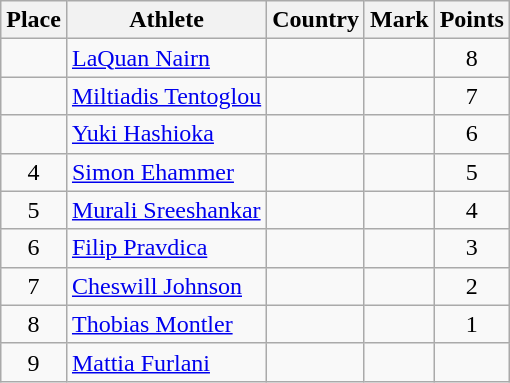<table class="wikitable">
<tr>
<th>Place</th>
<th>Athlete</th>
<th>Country</th>
<th>Mark</th>
<th>Points</th>
</tr>
<tr>
<td align=center></td>
<td><a href='#'>LaQuan Nairn</a></td>
<td></td>
<td> </td>
<td align=center>8</td>
</tr>
<tr>
<td align=center></td>
<td><a href='#'>Miltiadis Tentoglou</a></td>
<td></td>
<td> </td>
<td align=center>7</td>
</tr>
<tr>
<td align=center></td>
<td><a href='#'>Yuki Hashioka</a></td>
<td></td>
<td> </td>
<td align=center>6</td>
</tr>
<tr>
<td align=center>4</td>
<td><a href='#'>Simon Ehammer</a></td>
<td></td>
<td> </td>
<td align=center>5</td>
</tr>
<tr>
<td align=center>5</td>
<td><a href='#'>Murali Sreeshankar</a></td>
<td></td>
<td> </td>
<td align=center>4</td>
</tr>
<tr>
<td align=center>6</td>
<td><a href='#'>Filip Pravdica</a></td>
<td></td>
<td> </td>
<td align=center>3</td>
</tr>
<tr>
<td align=center>7</td>
<td><a href='#'>Cheswill Johnson</a></td>
<td></td>
<td> </td>
<td align=center>2</td>
</tr>
<tr>
<td align=center>8</td>
<td><a href='#'>Thobias Montler</a></td>
<td></td>
<td> </td>
<td align=center>1</td>
</tr>
<tr>
<td align=center>9</td>
<td><a href='#'>Mattia Furlani</a></td>
<td></td>
<td> </td>
<td align=center></td>
</tr>
</table>
